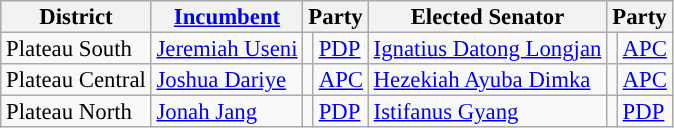<table class="sortable wikitable" style="font-size:95%;line-height:14px;">
<tr>
<th class="unsortable">District</th>
<th class="unsortable"><a href='#'>Incumbent</a></th>
<th colspan="2">Party</th>
<th class="unsortable">Elected Senator</th>
<th colspan="2">Party</th>
</tr>
<tr>
<td>Plateau South</td>
<td><a href='#'>Jeremiah Useni</a></td>
<td style="background:"></td>
<td><a href='#'>PDP</a></td>
<td><a href='#'>Ignatius Datong Longjan</a></td>
<td style="background:"></td>
<td><a href='#'>APC</a></td>
</tr>
<tr>
<td>Plateau Central</td>
<td><a href='#'>Joshua Dariye</a></td>
<td style="background:"></td>
<td><a href='#'>APC</a></td>
<td><a href='#'>Hezekiah Ayuba Dimka</a></td>
<td style="background:"></td>
<td><a href='#'>APC</a></td>
</tr>
<tr>
<td>Plateau North</td>
<td><a href='#'>Jonah Jang</a></td>
<td style="background:"></td>
<td><a href='#'>PDP</a></td>
<td><a href='#'>Istifanus Gyang</a></td>
<td style="background:"></td>
<td><a href='#'>PDP</a></td>
</tr>
</table>
